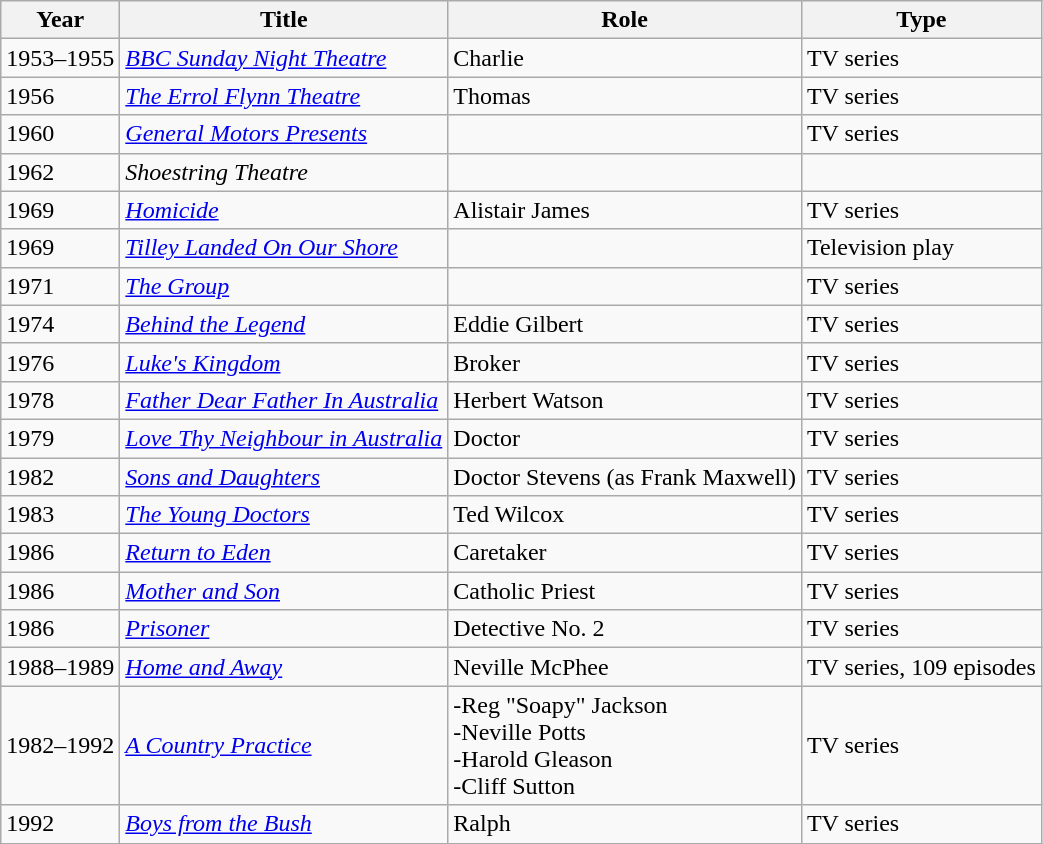<table class="wikitable">
<tr>
<th>Year</th>
<th>Title</th>
<th>Role</th>
<th>Type</th>
</tr>
<tr>
<td>1953–1955</td>
<td><em><a href='#'>BBC Sunday Night Theatre</a></em></td>
<td>Charlie</td>
<td>TV series</td>
</tr>
<tr>
<td>1956</td>
<td><em><a href='#'>The Errol Flynn Theatre</a></em></td>
<td>Thomas</td>
<td>TV series</td>
</tr>
<tr>
<td>1960</td>
<td><em><a href='#'>General Motors Presents</a></em></td>
<td></td>
<td>TV series</td>
</tr>
<tr>
<td>1962</td>
<td><em>Shoestring Theatre</em></td>
<td></td>
<td></td>
</tr>
<tr>
<td>1969</td>
<td><em><a href='#'>Homicide</a></em></td>
<td>Alistair James</td>
<td>TV series</td>
</tr>
<tr>
<td>1969</td>
<td><em><a href='#'>Tilley Landed On Our Shore</a></em></td>
<td></td>
<td>Television play</td>
</tr>
<tr>
<td>1971</td>
<td><em><a href='#'>The Group</a></em></td>
<td></td>
<td>TV series</td>
</tr>
<tr>
<td>1974</td>
<td><em><a href='#'>Behind the Legend</a></em></td>
<td>Eddie Gilbert</td>
<td>TV series</td>
</tr>
<tr>
<td>1976</td>
<td><em><a href='#'>Luke's Kingdom</a></em></td>
<td>Broker</td>
<td>TV series</td>
</tr>
<tr>
<td>1978</td>
<td><em><a href='#'>Father Dear Father In Australia</a></em></td>
<td>Herbert Watson</td>
<td>TV series</td>
</tr>
<tr>
<td>1979</td>
<td><em><a href='#'>Love Thy Neighbour in Australia</a></em></td>
<td>Doctor</td>
<td>TV series</td>
</tr>
<tr>
<td>1982</td>
<td><em><a href='#'>Sons and Daughters</a></em></td>
<td>Doctor Stevens (as Frank Maxwell)</td>
<td>TV series</td>
</tr>
<tr>
<td>1983</td>
<td><em><a href='#'>The Young Doctors</a></em></td>
<td>Ted Wilcox</td>
<td>TV series</td>
</tr>
<tr>
<td>1986</td>
<td><em><a href='#'>Return to Eden</a></em></td>
<td>Caretaker</td>
<td>TV series</td>
</tr>
<tr>
<td>1986</td>
<td><em><a href='#'>Mother and Son</a></em></td>
<td>Catholic Priest</td>
<td>TV series</td>
</tr>
<tr>
<td>1986</td>
<td><em><a href='#'>Prisoner</a></em></td>
<td>Detective No. 2</td>
<td>TV series</td>
</tr>
<tr>
<td>1988–1989</td>
<td><em><a href='#'>Home and Away</a></em></td>
<td>Neville McPhee</td>
<td>TV series, 109 episodes</td>
</tr>
<tr>
<td>1982–1992</td>
<td><em><a href='#'>A Country Practice</a></em></td>
<td>-Reg "Soapy" Jackson<br>-Neville Potts<br>-Harold Gleason<br>-Cliff Sutton</td>
<td>TV series</td>
</tr>
<tr>
<td>1992</td>
<td><em><a href='#'>Boys from the Bush</a></em></td>
<td>Ralph</td>
<td>TV series</td>
</tr>
</table>
